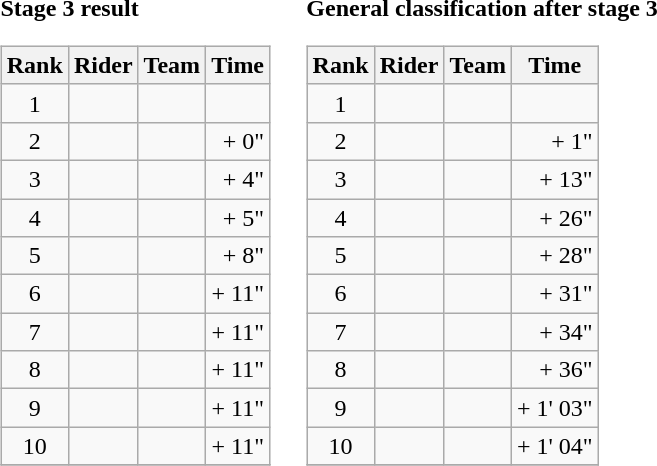<table>
<tr>
<td><strong>Stage 3 result</strong><br><table class="wikitable">
<tr>
<th scope="col">Rank</th>
<th scope="col">Rider</th>
<th scope="col">Team</th>
<th scope="col">Time</th>
</tr>
<tr>
<td style="text-align:center;">1</td>
<td></td>
<td></td>
<td style="text-align:right;"></td>
</tr>
<tr>
<td style="text-align:center;">2</td>
<td></td>
<td></td>
<td style="text-align:right;">+ 0"</td>
</tr>
<tr>
<td style="text-align:center;">3</td>
<td></td>
<td></td>
<td style="text-align:right;">+ 4"</td>
</tr>
<tr>
<td style="text-align:center;">4</td>
<td></td>
<td></td>
<td style="text-align:right;">+ 5"</td>
</tr>
<tr>
<td style="text-align:center;">5</td>
<td></td>
<td></td>
<td style="text-align:right;">+ 8"</td>
</tr>
<tr>
<td style="text-align:center;">6</td>
<td> </td>
<td></td>
<td style="text-align:right;">+ 11"</td>
</tr>
<tr>
<td style="text-align:center;">7</td>
<td></td>
<td></td>
<td style="text-align:right;">+ 11"</td>
</tr>
<tr>
<td style="text-align:center;">8</td>
<td></td>
<td></td>
<td style="text-align:right;">+ 11"</td>
</tr>
<tr>
<td style="text-align:center;">9</td>
<td></td>
<td></td>
<td style="text-align:right;">+ 11"</td>
</tr>
<tr>
<td style="text-align:center;">10</td>
<td></td>
<td></td>
<td style="text-align:right;">+ 11"</td>
</tr>
<tr>
</tr>
</table>
</td>
<td></td>
<td><strong>General classification after stage 3</strong><br><table class="wikitable">
<tr>
<th scope="col">Rank</th>
<th scope="col">Rider</th>
<th scope="col">Team</th>
<th scope="col">Time</th>
</tr>
<tr>
<td style="text-align:center;">1</td>
<td> </td>
<td></td>
<td style="text-align:right;"></td>
</tr>
<tr>
<td style="text-align:center;">2</td>
<td></td>
<td></td>
<td style="text-align:right;">+ 1"</td>
</tr>
<tr>
<td style="text-align:center;">3</td>
<td> </td>
<td></td>
<td style="text-align:right;">+ 13"</td>
</tr>
<tr>
<td style="text-align:center;">4</td>
<td></td>
<td></td>
<td style="text-align:right;">+ 26"</td>
</tr>
<tr>
<td style="text-align:center;">5</td>
<td> </td>
<td></td>
<td style="text-align:right;">+ 28"</td>
</tr>
<tr>
<td style="text-align:center;">6</td>
<td> </td>
<td></td>
<td style="text-align:right;">+ 31"</td>
</tr>
<tr>
<td style="text-align:center;">7</td>
<td></td>
<td></td>
<td style="text-align:right;">+ 34"</td>
</tr>
<tr>
<td style="text-align:center;">8</td>
<td></td>
<td></td>
<td style="text-align:right;">+ 36"</td>
</tr>
<tr>
<td style="text-align:center;">9</td>
<td></td>
<td></td>
<td style="text-align:right;">+ 1' 03"</td>
</tr>
<tr>
<td style="text-align:center;">10</td>
<td></td>
<td></td>
<td style="text-align:right;">+ 1' 04"</td>
</tr>
<tr>
</tr>
</table>
</td>
</tr>
</table>
